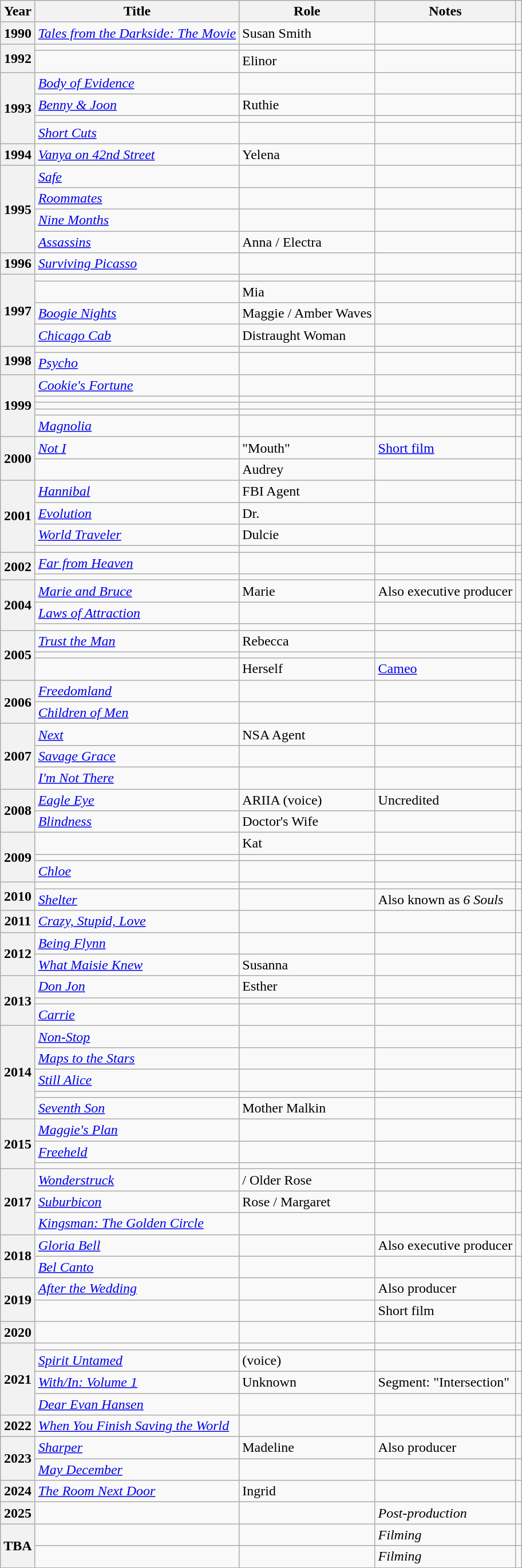<table class="wikitable plainrowheaders sortable">
<tr>
<th scope="col">Year</th>
<th scope="col">Title</th>
<th scope="col">Role</th>
<th scope="col" class="unsortable">Notes</th>
<th scope="col" class="unsortable"></th>
</tr>
<tr>
<th scope=row>1990</th>
<td><em><a href='#'>Tales from the Darkside: The Movie</a></em></td>
<td>Susan Smith</td>
<td></td>
<td style="text-align:center;"></td>
</tr>
<tr>
<th rowspan="2" scope="row">1992</th>
<td><em></em></td>
<td></td>
<td></td>
<td style="text-align:center;"></td>
</tr>
<tr>
<td><em></em></td>
<td>Elinor</td>
<td></td>
<td style="text-align:center;"></td>
</tr>
<tr>
<th rowspan="4" scope="row">1993</th>
<td><em><a href='#'>Body of Evidence</a></em></td>
<td></td>
<td></td>
<td style="text-align:center;"></td>
</tr>
<tr>
<td><em><a href='#'>Benny & Joon</a></em></td>
<td>Ruthie</td>
<td></td>
<td style="text-align:center;"></td>
</tr>
<tr>
<td><em></em></td>
<td></td>
<td></td>
<td style="text-align:center;"></td>
</tr>
<tr>
<td><em><a href='#'>Short Cuts</a></em></td>
<td></td>
<td></td>
<td style="text-align:center;"></td>
</tr>
<tr>
<th scope=row>1994</th>
<td><em><a href='#'>Vanya on 42nd Street</a></em></td>
<td>Yelena</td>
<td></td>
<td style="text-align:center;"></td>
</tr>
<tr>
<th rowspan="4" scope="row">1995</th>
<td><em><a href='#'>Safe</a></em></td>
<td></td>
<td></td>
<td style="text-align:center;"></td>
</tr>
<tr>
<td><em><a href='#'>Roommates</a></em></td>
<td></td>
<td></td>
<td style="text-align:center;"></td>
</tr>
<tr>
<td><em><a href='#'>Nine Months</a></em></td>
<td></td>
<td></td>
<td style="text-align:center;"></td>
</tr>
<tr>
<td><em><a href='#'>Assassins</a></em></td>
<td>Anna / Electra</td>
<td></td>
<td style="text-align:center;"></td>
</tr>
<tr>
<th scope=row>1996</th>
<td><em><a href='#'>Surviving Picasso</a></em></td>
<td></td>
<td></td>
<td style="text-align:center;"></td>
</tr>
<tr>
<th rowspan="4" scope="row">1997</th>
<td><em></em></td>
<td></td>
<td></td>
<td style="text-align:center;"></td>
</tr>
<tr>
<td><em></em></td>
<td>Mia</td>
<td></td>
<td style="text-align:center;"></td>
</tr>
<tr>
<td><em><a href='#'>Boogie Nights</a></em></td>
<td>Maggie / Amber Waves</td>
<td></td>
<td style="text-align:center;"></td>
</tr>
<tr>
<td><em><a href='#'>Chicago Cab</a></em></td>
<td>Distraught Woman</td>
<td></td>
<td style="text-align:center;"></td>
</tr>
<tr>
<th rowspan="2" scope="row">1998</th>
<td><em></em></td>
<td></td>
<td></td>
<td style="text-align:center;"></td>
</tr>
<tr>
<td><em><a href='#'>Psycho</a></em></td>
<td></td>
<td></td>
<td style="text-align:center;"></td>
</tr>
<tr>
<th rowspan="5" scope="row">1999</th>
<td><em><a href='#'>Cookie's Fortune</a></em></td>
<td></td>
<td></td>
<td style="text-align:center;"></td>
</tr>
<tr>
<td><em></em></td>
<td></td>
<td></td>
<td style="text-align:center;"></td>
</tr>
<tr>
<td><em></em></td>
<td></td>
<td></td>
<td style="text-align:center;"></td>
</tr>
<tr>
<td><em></em></td>
<td></td>
<td></td>
<td style="text-align:center;"></td>
</tr>
<tr>
<td><em><a href='#'>Magnolia</a></em></td>
<td></td>
<td></td>
<td style="text-align:center;"></td>
</tr>
<tr>
<th rowspan="2" scope="row">2000</th>
<td><em><a href='#'>Not I</a></em></td>
<td>"Mouth"</td>
<td><a href='#'>Short film</a></td>
<td style="text-align:center;"></td>
</tr>
<tr>
<td><em></em></td>
<td>Audrey</td>
<td></td>
<td style="text-align:center;"></td>
</tr>
<tr>
<th rowspan="4" scope="row">2001</th>
<td><em><a href='#'>Hannibal</a></em></td>
<td>FBI Agent </td>
<td></td>
<td style="text-align:center;"></td>
</tr>
<tr>
<td><em><a href='#'>Evolution</a></em></td>
<td>Dr. </td>
<td></td>
<td style="text-align:center;"></td>
</tr>
<tr>
<td><em><a href='#'>World Traveler</a></em></td>
<td>Dulcie</td>
<td></td>
<td style="text-align:center;"></td>
</tr>
<tr>
<td><em></em></td>
<td></td>
<td></td>
<td style="text-align:center;"></td>
</tr>
<tr>
<th rowspan="2" scope="row">2002</th>
<td><em><a href='#'>Far from Heaven</a></em></td>
<td></td>
<td></td>
<td style="text-align:center;"></td>
</tr>
<tr>
<td><em></em></td>
<td></td>
<td></td>
<td style="text-align:center;"></td>
</tr>
<tr>
<th rowspan="3" scope="row">2004</th>
<td><em><a href='#'>Marie and Bruce</a></em></td>
<td>Marie</td>
<td>Also executive producer</td>
<td style="text-align:center;"></td>
</tr>
<tr>
<td><em><a href='#'>Laws of Attraction</a></em></td>
<td></td>
<td></td>
<td style="text-align:center;"></td>
</tr>
<tr>
<td><em></em></td>
<td></td>
<td></td>
<td style="text-align:center;"></td>
</tr>
<tr>
<th rowspan="3" scope="row">2005</th>
<td><em><a href='#'>Trust the Man</a></em></td>
<td>Rebecca</td>
<td></td>
<td style="text-align:center;"></td>
</tr>
<tr>
<td><em></em></td>
<td></td>
<td></td>
<td style="text-align:center;"></td>
</tr>
<tr>
<td><em></em></td>
<td>Herself</td>
<td><a href='#'>Cameo</a></td>
<td style="text-align:center;"></td>
</tr>
<tr>
<th rowspan="2" scope="row">2006</th>
<td><em><a href='#'>Freedomland</a></em></td>
<td></td>
<td></td>
<td style="text-align:center;"></td>
</tr>
<tr>
<td><em><a href='#'>Children of Men</a></em></td>
<td></td>
<td></td>
<td style="text-align:center;"></td>
</tr>
<tr>
<th rowspan="3" scope="row">2007</th>
<td><em><a href='#'>Next</a></em></td>
<td>NSA Agent </td>
<td></td>
<td style="text-align:center;"></td>
</tr>
<tr>
<td><em><a href='#'>Savage Grace</a></em></td>
<td></td>
<td></td>
<td style="text-align:center;"></td>
</tr>
<tr>
<td><em><a href='#'>I'm Not There</a></em></td>
<td></td>
<td></td>
<td style="text-align:center;"></td>
</tr>
<tr>
<th rowspan="2" scope="row">2008</th>
<td><em><a href='#'>Eagle Eye</a></em></td>
<td>ARIIA (voice)</td>
<td>Uncredited</td>
<td style="text-align:center;"></td>
</tr>
<tr>
<td><em><a href='#'>Blindness</a></em></td>
<td>Doctor's Wife</td>
<td></td>
<td style="text-align:center;"></td>
</tr>
<tr>
<th rowspan="3" scope="row">2009</th>
<td><em></em></td>
<td>Kat</td>
<td></td>
<td style="text-align:center;"></td>
</tr>
<tr>
<td><em></em></td>
<td></td>
<td></td>
<td style="text-align:center;"></td>
</tr>
<tr>
<td><em><a href='#'>Chloe</a></em></td>
<td></td>
<td></td>
<td style="text-align:center;"></td>
</tr>
<tr>
<th rowspan="2" scope="row">2010</th>
<td><em></em></td>
<td></td>
<td></td>
<td style="text-align:center;"></td>
</tr>
<tr>
<td><em><a href='#'>Shelter</a></em></td>
<td></td>
<td>Also known as <em>6 Souls</em></td>
<td style="text-align:center;"></td>
</tr>
<tr>
<th scope=row>2011</th>
<td><em><a href='#'>Crazy, Stupid, Love</a></em></td>
<td></td>
<td></td>
<td style="text-align:center;"></td>
</tr>
<tr>
<th rowspan="2" scope="row">2012</th>
<td><em><a href='#'>Being Flynn</a></em></td>
<td></td>
<td></td>
<td style="text-align:center;"></td>
</tr>
<tr>
<td><em><a href='#'>What Maisie Knew</a></em></td>
<td>Susanna</td>
<td></td>
<td style="text-align:center;"></td>
</tr>
<tr>
<th rowspan="3" scope="row">2013</th>
<td><em><a href='#'>Don Jon</a></em></td>
<td>Esther</td>
<td></td>
<td style="text-align:center;"></td>
</tr>
<tr>
<td><em></em></td>
<td></td>
<td></td>
<td style="text-align:center;"></td>
</tr>
<tr>
<td><em><a href='#'>Carrie</a></em></td>
<td></td>
<td></td>
<td style="text-align:center;"></td>
</tr>
<tr>
<th rowspan="5" scope="row">2014</th>
<td><em><a href='#'>Non-Stop</a></em></td>
<td></td>
<td></td>
<td style="text-align:center;"></td>
</tr>
<tr>
<td><em><a href='#'>Maps to the Stars</a></em></td>
<td></td>
<td></td>
<td style="text-align:center;"></td>
</tr>
<tr>
<td><em><a href='#'>Still Alice</a></em></td>
<td></td>
<td></td>
<td style="text-align:center;"></td>
</tr>
<tr>
<td><em></em></td>
<td></td>
<td></td>
<td style="text-align:center;"></td>
</tr>
<tr>
<td><em><a href='#'>Seventh Son</a></em></td>
<td>Mother Malkin</td>
<td></td>
<td style="text-align:center;"></td>
</tr>
<tr>
<th rowspan="3" scope="row">2015</th>
<td><em><a href='#'>Maggie's Plan</a></em></td>
<td></td>
<td></td>
<td style="text-align:center;"></td>
</tr>
<tr>
<td><em><a href='#'>Freeheld</a></em></td>
<td></td>
<td></td>
<td style="text-align:center;"></td>
</tr>
<tr>
<td><em></em></td>
<td></td>
<td></td>
<td style="text-align:center;"></td>
</tr>
<tr>
<th rowspan="3" scope="row">2017</th>
<td><em><a href='#'>Wonderstruck</a></em></td>
<td> / Older Rose</td>
<td></td>
<td style="text-align:center;"></td>
</tr>
<tr>
<td><em><a href='#'>Suburbicon</a></em></td>
<td>Rose / Margaret</td>
<td></td>
<td style="text-align:center;"></td>
</tr>
<tr>
<td><em><a href='#'>Kingsman: The Golden Circle</a></em></td>
<td></td>
<td></td>
<td style="text-align:center;"></td>
</tr>
<tr>
<th rowspan="2" scope="row">2018</th>
<td><em><a href='#'>Gloria Bell</a></em></td>
<td></td>
<td>Also executive producer</td>
<td style="text-align:center;"></td>
</tr>
<tr>
<td><em><a href='#'>Bel Canto</a></em></td>
<td></td>
<td></td>
<td style="text-align:center;"></td>
</tr>
<tr>
<th rowspan="2" scope="row">2019</th>
<td><em><a href='#'>After the Wedding</a></em></td>
<td></td>
<td>Also producer</td>
<td style="text-align:center;"></td>
</tr>
<tr>
<td><em></em></td>
<td></td>
<td>Short film</td>
<td style="text-align:center;"></td>
</tr>
<tr>
<th scope=row>2020</th>
<td><em></em></td>
<td></td>
<td></td>
<td style="text-align:center;"></td>
</tr>
<tr>
<th rowspan="4" scope="row">2021</th>
<td><em></em></td>
<td></td>
<td></td>
<td style="text-align:center;"></td>
</tr>
<tr>
<td><em><a href='#'>Spirit Untamed</a></em></td>
<td> (voice)</td>
<td></td>
<td style="text-align:center;"></td>
</tr>
<tr>
<td><em><a href='#'>With/In: Volume 1</a></em></td>
<td>Unknown</td>
<td>Segment: "Intersection"</td>
<td style="text-align:center;"></td>
</tr>
<tr>
<td><em><a href='#'>Dear Evan Hansen</a></em></td>
<td></td>
<td></td>
<td style="text-align:center;"></td>
</tr>
<tr>
<th scope=row>2022</th>
<td><em><a href='#'>When You Finish Saving the World</a></em></td>
<td></td>
<td></td>
<td style="text-align:center;"></td>
</tr>
<tr>
<th rowspan="2" scope="row">2023</th>
<td><em><a href='#'>Sharper</a></em></td>
<td>Madeline</td>
<td>Also producer</td>
<td style="text-align:center;"></td>
</tr>
<tr>
<td><em><a href='#'>May December</a></em></td>
<td></td>
<td></td>
<td style="text-align:center;"></td>
</tr>
<tr>
<th scope=row>2024</th>
<td><em><a href='#'>The Room Next Door</a></em></td>
<td>Ingrid</td>
<td></td>
<td style="text-align:center;"></td>
</tr>
<tr>
<th scope="row">2025</th>
<td></td>
<td></td>
<td><em>Post-production</em></td>
<td style="text-align:center;"></td>
</tr>
<tr>
<th rowspan="2" scope="row">TBA</th>
<td></td>
<td></td>
<td><em>Filming</em></td>
<td style="text-align:center;"></td>
</tr>
<tr>
<td></td>
<td></td>
<td><em>Filming</em></td>
<td style="text-align:center;"></td>
</tr>
</table>
